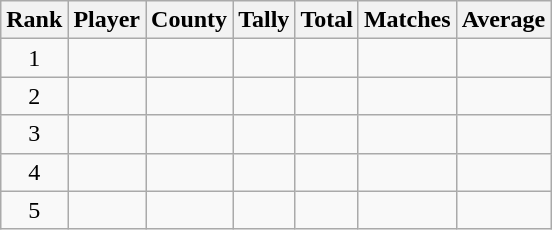<table class="wikitable">
<tr>
<th>Rank</th>
<th>Player</th>
<th>County</th>
<th>Tally</th>
<th>Total</th>
<th>Matches</th>
<th>Average</th>
</tr>
<tr>
<td rowspan="1" style="text-align:center;">1</td>
<td></td>
<td></td>
<td align="center"></td>
<td align="center"></td>
<td align="center"></td>
<td align="center"></td>
</tr>
<tr>
<td rowspan="1" style="text-align:center;">2</td>
<td></td>
<td></td>
<td align="center"></td>
<td align="center"></td>
<td align="center"></td>
<td align="center"></td>
</tr>
<tr>
<td rowspan="1" style="text-align:center;">3</td>
<td></td>
<td></td>
<td align="center"></td>
<td align="center"></td>
<td align="center"></td>
<td align="center"></td>
</tr>
<tr>
<td rowspan="1" style="text-align:center;">4</td>
<td></td>
<td></td>
<td align="center"></td>
<td align="center"></td>
<td align="center"></td>
<td align="center"></td>
</tr>
<tr>
<td rowspan="1" style="text-align:center;">5</td>
<td></td>
<td></td>
<td align="center"></td>
<td align="center"></td>
<td align="center"></td>
<td align="center"></td>
</tr>
</table>
